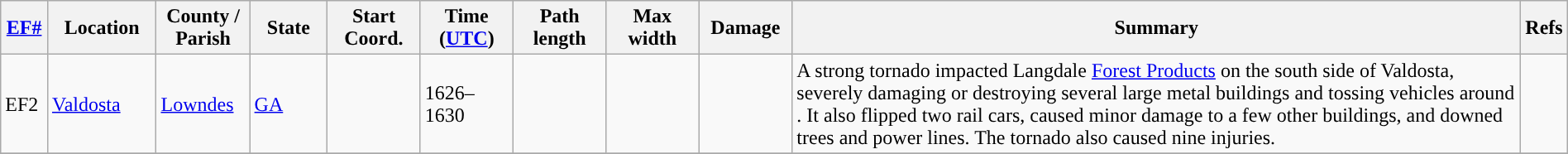<table class="wikitable sortable" style="width:100%;">
<tr>
<th scope="col" width="3%" align="center"><a href='#'>EF#</a></th>
<th scope="col" width="7%" align="center" class="unsortable">Location</th>
<th scope="col" width="6%" align="center" class="unsortable">County / Parish</th>
<th scope="col" width="5%" align="center">State</th>
<th scope="col" width="6%" align="center">Start Coord.</th>
<th scope="col" width="6%" align="center">Time (<a href='#'>UTC</a>)</th>
<th scope="col" width="6%" align="center">Path length</th>
<th scope="col" width="6%" align="center">Max width</th>
<th scope="col" width="6%" align="center">Damage</th>
<th scope="col" width="48%" class="unsortable" align="center">Summary</th>
<th scope="col" width="48%" class="unsortable" align="center">Refs</th>
</tr>
<tr>
<td>EF2</td>
<td><a href='#'>Valdosta</a></td>
<td><a href='#'>Lowndes</a></td>
<td><a href='#'>GA</a></td>
<td></td>
<td>1626–1630</td>
<td></td>
<td></td>
<td></td>
<td>A strong tornado impacted Langdale <a href='#'>Forest Products</a> on the south side of Valdosta, severely damaging or destroying several large metal buildings and tossing vehicles around . It also flipped two rail cars, caused minor damage to a few other buildings, and downed trees and power lines. The tornado also caused nine injuries.</td>
<td></td>
</tr>
<tr>
</tr>
</table>
